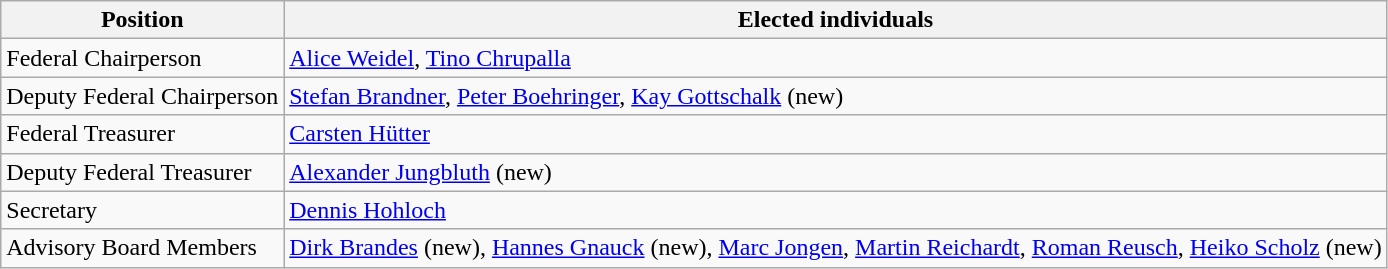<table class="wikitable">
<tr>
<th>Position</th>
<th>Elected individuals</th>
</tr>
<tr>
<td>Federal Chairperson</td>
<td><a href='#'>Alice Weidel</a>, <a href='#'>Tino Chrupalla</a></td>
</tr>
<tr>
<td>Deputy Federal Chairperson</td>
<td><a href='#'>Stefan Brandner</a>, <a href='#'>Peter Boehringer</a>, <a href='#'>Kay Gottschalk</a> (new)</td>
</tr>
<tr>
<td>Federal Treasurer</td>
<td><a href='#'>Carsten Hütter</a></td>
</tr>
<tr>
<td>Deputy Federal Treasurer</td>
<td><a href='#'>Alexander Jungbluth</a> (new)</td>
</tr>
<tr>
<td>Secretary</td>
<td><a href='#'>Dennis Hohloch</a></td>
</tr>
<tr>
<td>Advisory Board Members</td>
<td><a href='#'>Dirk Brandes</a> (new), <a href='#'>Hannes Gnauck</a> (new), <a href='#'>Marc Jongen</a>, <a href='#'>Martin Reichardt</a>, <a href='#'>Roman Reusch</a>, <a href='#'>Heiko Scholz</a> (new)</td>
</tr>
</table>
